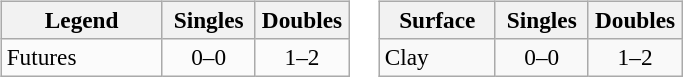<table>
<tr valign=top>
<td><br><table class=wikitable style=text-align:center;font-size:97%>
<tr>
<th width=100>Legend</th>
<th width=55>Singles</th>
<th width=55>Doubles</th>
</tr>
<tr bgcolor=#fbfbfb>
<td align=left>Futures</td>
<td>0–0</td>
<td>1–2</td>
</tr>
</table>
</td>
<td><br><table class=wikitable style=text-align:center;font-size:97%>
<tr>
<th width=70>Surface</th>
<th width=55>Singles</th>
<th width=55>Doubles</th>
</tr>
<tr>
<td align=left>Clay</td>
<td>0–0</td>
<td>1–2</td>
</tr>
</table>
</td>
</tr>
</table>
